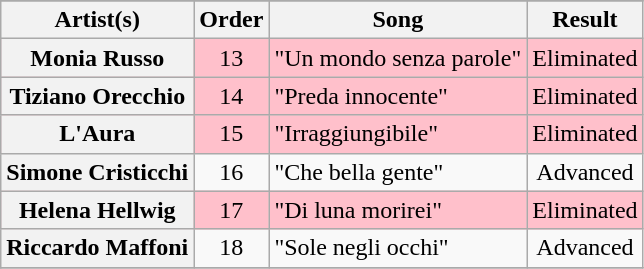<table class="wikitable plainrowheaders sortable">
<tr>
</tr>
<tr>
<th>Artist(s)</th>
<th>Order</th>
<th>Song</th>
<th>Result</th>
</tr>
<tr style="background:pink;">
<th scope="row">Monia Russo</th>
<td style="text-align:center;">13</td>
<td>"Un mondo senza parole"</td>
<td style="text-align:center;">Eliminated</td>
</tr>
<tr style="background:pink;">
<th scope="row">Tiziano Orecchio</th>
<td style="text-align:center;">14</td>
<td>"Preda innocente"</td>
<td>Eliminated</td>
</tr>
<tr style="background:pink;">
<th scope="row">L'Aura</th>
<td style="text-align:center;">15</td>
<td>"Irraggiungibile"</td>
<td style="text-align:center;">Eliminated</td>
</tr>
<tr>
<th scope="row">Simone Cristicchi</th>
<td style="text-align:center;">16</td>
<td>"Che bella gente"</td>
<td style="text-align:center;">Advanced</td>
</tr>
<tr style="background:pink;">
<th scope="row">Helena Hellwig</th>
<td style="text-align:center;">17</td>
<td>"Di luna morirei"</td>
<td style="text-align:center;">Eliminated</td>
</tr>
<tr>
<th scope="row">Riccardo Maffoni</th>
<td style="text-align:center;">18</td>
<td>"Sole negli occhi"</td>
<td style="text-align:center;">Advanced</td>
</tr>
<tr>
</tr>
</table>
